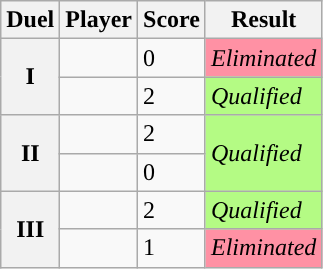<table class="wikitable sortable">
<tr>
<th>Duel</th>
<th>Player</th>
<th>Score</th>
<th>Result</th>
</tr>
<tr>
<th rowspan="2" class="unsortable">I</th>
<td></td>
<td>0</td>
<td style="background:#FF91A4"><em>Eliminated</em></td>
</tr>
<tr>
<td></td>
<td>2</td>
<td style="background:#B4FB84"><em>Qualified</em></td>
</tr>
<tr>
<th rowspan="2" class="unsortable">II</th>
<td></td>
<td>2</td>
<td rowspan=2 style="background:#B4FB84"><em>Qualified</em></td>
</tr>
<tr>
<td></td>
<td>0</td>
</tr>
<tr>
<th rowspan="2" class="unsortable">III</th>
<td></td>
<td>2</td>
<td style="background:#B4FB84"><em>Qualified</em></td>
</tr>
<tr>
<td></td>
<td>1</td>
<td style="background:#FF91A4"><em>Eliminated</em></td>
</tr>
</table>
